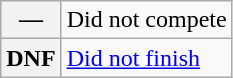<table class="wikitable">
<tr>
<th scope="row">—</th>
<td>Did not compete</td>
</tr>
<tr>
<th scope="row">DNF</th>
<td><a href='#'>Did not finish</a></td>
</tr>
</table>
